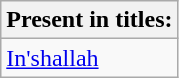<table class="wikitable">
<tr>
<th>Present in titles:</th>
</tr>
<tr>
<td><a href='#'>In'shallah</a></td>
</tr>
</table>
